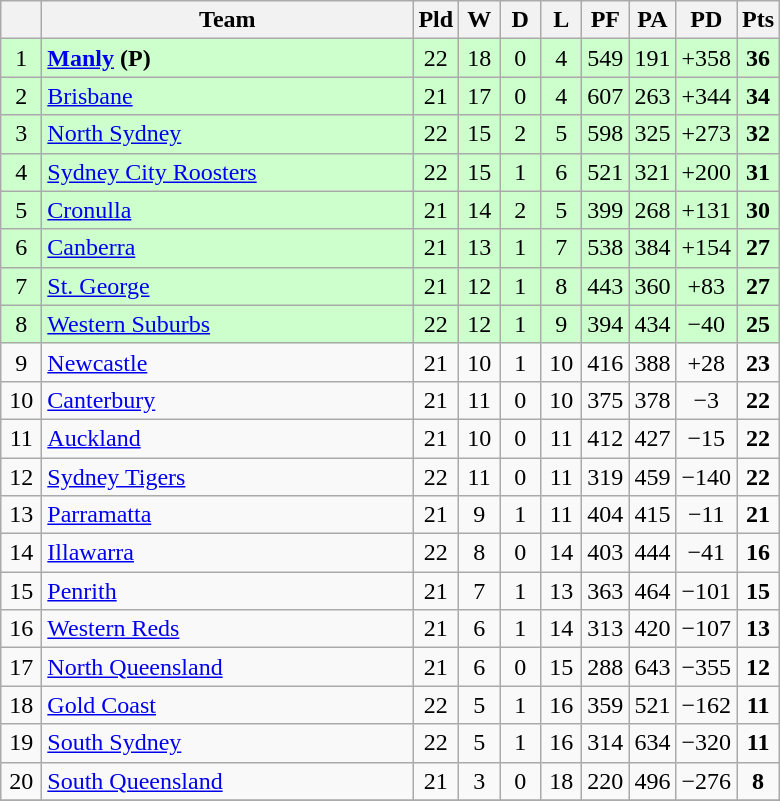<table class="wikitable" style="text-align:center;">
<tr>
<th width=20 abbr="Position×"></th>
<th width=240>Team</th>
<th width=20 abbr="Played">Pld</th>
<th width=20 abbr="Won">W</th>
<th width=20 abbr="Drawn">D</th>
<th width=20 abbr="Lost">L</th>
<th width=20 abbr="Points for">PF</th>
<th width=20 abbr="Points against">PA</th>
<th width=20 abbr="Points difference">PD</th>
<th width=20 abbr="Points">Pts</th>
</tr>
<tr style="background: #ccffcc;">
<td>1</td>
<td style="text-align:left;"> <strong><a href='#'>Manly</a></strong> <strong>(P)</strong></td>
<td>22</td>
<td>18</td>
<td>0</td>
<td>4</td>
<td>549</td>
<td>191</td>
<td>+358</td>
<td><strong>36</strong></td>
</tr>
<tr style="background: #ccffcc;">
<td>2</td>
<td style="text-align:left;"> <a href='#'>Brisbane</a></td>
<td>21</td>
<td>17</td>
<td>0</td>
<td>4</td>
<td>607</td>
<td>263</td>
<td>+344</td>
<td><strong>34</strong></td>
</tr>
<tr style="background: #ccffcc;">
<td>3</td>
<td style="text-align:left;"> <a href='#'>North Sydney</a></td>
<td>22</td>
<td>15</td>
<td>2</td>
<td>5</td>
<td>598</td>
<td>325</td>
<td>+273</td>
<td><strong>32</strong></td>
</tr>
<tr style="background: #ccffcc;">
<td>4</td>
<td style="text-align:left;"> <a href='#'>Sydney City Roosters</a></td>
<td>22</td>
<td>15</td>
<td>1</td>
<td>6</td>
<td>521</td>
<td>321</td>
<td>+200</td>
<td><strong>31</strong></td>
</tr>
<tr style="background: #ccffcc;">
<td>5</td>
<td style="text-align:left;"> <a href='#'>Cronulla</a></td>
<td>21</td>
<td>14</td>
<td>2</td>
<td>5</td>
<td>399</td>
<td>268</td>
<td>+131</td>
<td><strong>30</strong></td>
</tr>
<tr style="background: #ccffcc;">
<td>6</td>
<td style="text-align:left;"> <a href='#'>Canberra</a></td>
<td>21</td>
<td>13</td>
<td>1</td>
<td>7</td>
<td>538</td>
<td>384</td>
<td>+154</td>
<td><strong>27</strong></td>
</tr>
<tr style="background: #ccffcc;">
<td>7</td>
<td style="text-align:left;"> <a href='#'>St. George</a></td>
<td>21</td>
<td>12</td>
<td>1</td>
<td>8</td>
<td>443</td>
<td>360</td>
<td>+83</td>
<td><strong>27</strong></td>
</tr>
<tr style="background: #ccffcc;">
<td>8</td>
<td style="text-align:left;"> <a href='#'>Western Suburbs</a></td>
<td>22</td>
<td>12</td>
<td>1</td>
<td>9</td>
<td>394</td>
<td>434</td>
<td>−40</td>
<td><strong>25</strong></td>
</tr>
<tr>
<td>9</td>
<td style="text-align:left;"> <a href='#'>Newcastle</a></td>
<td>21</td>
<td>10</td>
<td>1</td>
<td>10</td>
<td>416</td>
<td>388</td>
<td>+28</td>
<td><strong>23</strong></td>
</tr>
<tr>
<td>10</td>
<td style="text-align:left;"> <a href='#'>Canterbury</a></td>
<td>21</td>
<td>11</td>
<td>0</td>
<td>10</td>
<td>375</td>
<td>378</td>
<td>−3</td>
<td><strong>22</strong></td>
</tr>
<tr>
<td>11</td>
<td style="text-align:left;"> <a href='#'>Auckland</a></td>
<td>21</td>
<td>10</td>
<td>0</td>
<td>11</td>
<td>412</td>
<td>427</td>
<td>−15</td>
<td><strong>22</strong></td>
</tr>
<tr>
<td>12</td>
<td style="text-align:left;"> <a href='#'>Sydney Tigers</a></td>
<td>22</td>
<td>11</td>
<td>0</td>
<td>11</td>
<td>319</td>
<td>459</td>
<td>−140</td>
<td><strong>22</strong></td>
</tr>
<tr>
<td>13</td>
<td style="text-align:left;"> <a href='#'>Parramatta</a></td>
<td>21</td>
<td>9</td>
<td>1</td>
<td>11</td>
<td>404</td>
<td>415</td>
<td>−11</td>
<td><strong>21</strong></td>
</tr>
<tr>
<td>14</td>
<td style="text-align:left;"> <a href='#'>Illawarra</a></td>
<td>22</td>
<td>8</td>
<td>0</td>
<td>14</td>
<td>403</td>
<td>444</td>
<td>−41</td>
<td><strong>16</strong></td>
</tr>
<tr>
<td>15</td>
<td style="text-align:left;"> <a href='#'>Penrith</a></td>
<td>21</td>
<td>7</td>
<td>1</td>
<td>13</td>
<td>363</td>
<td>464</td>
<td>−101</td>
<td><strong>15</strong></td>
</tr>
<tr>
<td>16</td>
<td style="text-align:left;"> <a href='#'>Western Reds</a></td>
<td>21</td>
<td>6</td>
<td>1</td>
<td>14</td>
<td>313</td>
<td>420</td>
<td>−107</td>
<td><strong>13</strong></td>
</tr>
<tr>
<td>17</td>
<td style="text-align:left;"> <a href='#'>North Queensland</a></td>
<td>21</td>
<td>6</td>
<td>0</td>
<td>15</td>
<td>288</td>
<td>643</td>
<td>−355</td>
<td><strong>12</strong></td>
</tr>
<tr>
<td>18</td>
<td style="text-align:left;"> <a href='#'>Gold Coast</a></td>
<td>22</td>
<td>5</td>
<td>1</td>
<td>16</td>
<td>359</td>
<td>521</td>
<td>−162</td>
<td><strong>11</strong></td>
</tr>
<tr>
<td>19</td>
<td style="text-align:left;"> <a href='#'>South Sydney</a></td>
<td>22</td>
<td>5</td>
<td>1</td>
<td>16</td>
<td>314</td>
<td>634</td>
<td>−320</td>
<td><strong>11</strong></td>
</tr>
<tr>
<td>20</td>
<td style="text-align:left;"> <a href='#'>South Queensland</a></td>
<td>21</td>
<td>3</td>
<td>0</td>
<td>18</td>
<td>220</td>
<td>496</td>
<td>−276</td>
<td><strong>8</strong></td>
</tr>
<tr>
</tr>
</table>
